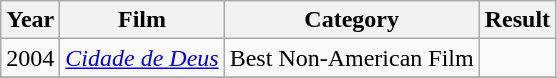<table class="wikitable">
<tr>
<th>Year</th>
<th>Film</th>
<th>Category</th>
<th>Result</th>
</tr>
<tr>
<td>2004</td>
<td><em><a href='#'>Cidade de Deus</a></em></td>
<td>Best Non-American Film</td>
<td></td>
</tr>
<tr>
</tr>
</table>
